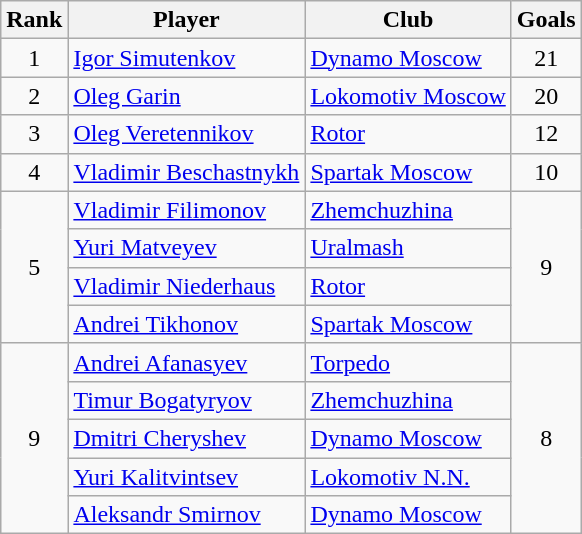<table class="wikitable" style="text-align: center;">
<tr>
<th>Rank</th>
<th>Player</th>
<th>Club</th>
<th>Goals</th>
</tr>
<tr>
<td>1</td>
<td style="text-align: left;"> <a href='#'>Igor Simutenkov</a></td>
<td style="text-align: left;"><a href='#'>Dynamo Moscow</a></td>
<td>21</td>
</tr>
<tr>
<td>2</td>
<td style="text-align: left;"> <a href='#'>Oleg Garin</a></td>
<td style="text-align: left;"><a href='#'>Lokomotiv Moscow</a></td>
<td>20</td>
</tr>
<tr>
<td>3</td>
<td style="text-align: left;"> <a href='#'>Oleg Veretennikov</a></td>
<td style="text-align: left;"><a href='#'>Rotor</a></td>
<td>12</td>
</tr>
<tr>
<td>4</td>
<td style="text-align: left;"> <a href='#'>Vladimir Beschastnykh</a></td>
<td style="text-align: left;"><a href='#'>Spartak Moscow</a></td>
<td>10</td>
</tr>
<tr>
<td rowspan="4">5</td>
<td style="text-align: left;"> <a href='#'>Vladimir Filimonov</a></td>
<td style="text-align: left;"><a href='#'>Zhemchuzhina</a></td>
<td rowspan="4">9</td>
</tr>
<tr>
<td style="text-align: left;"> <a href='#'>Yuri Matveyev</a></td>
<td style="text-align: left;"><a href='#'>Uralmash</a></td>
</tr>
<tr>
<td style="text-align: left;"> <a href='#'>Vladimir Niederhaus</a></td>
<td style="text-align: left;"><a href='#'>Rotor</a></td>
</tr>
<tr>
<td style="text-align: left;"> <a href='#'>Andrei Tikhonov</a></td>
<td style="text-align: left;"><a href='#'>Spartak Moscow</a></td>
</tr>
<tr>
<td rowspan="5">9</td>
<td style="text-align: left;"> <a href='#'>Andrei Afanasyev</a></td>
<td style="text-align: left;"><a href='#'>Torpedo</a></td>
<td rowspan="5">8</td>
</tr>
<tr>
<td style="text-align: left;"> <a href='#'>Timur Bogatyryov</a></td>
<td style="text-align: left;"><a href='#'>Zhemchuzhina</a></td>
</tr>
<tr>
<td style="text-align: left;"> <a href='#'>Dmitri Cheryshev</a></td>
<td style="text-align: left;"><a href='#'>Dynamo Moscow</a></td>
</tr>
<tr>
<td style="text-align: left;"> <a href='#'>Yuri Kalitvintsev</a></td>
<td style="text-align: left;"><a href='#'>Lokomotiv N.N.</a></td>
</tr>
<tr>
<td style="text-align: left;"> <a href='#'>Aleksandr Smirnov</a></td>
<td style="text-align: left;"><a href='#'>Dynamo Moscow</a></td>
</tr>
</table>
